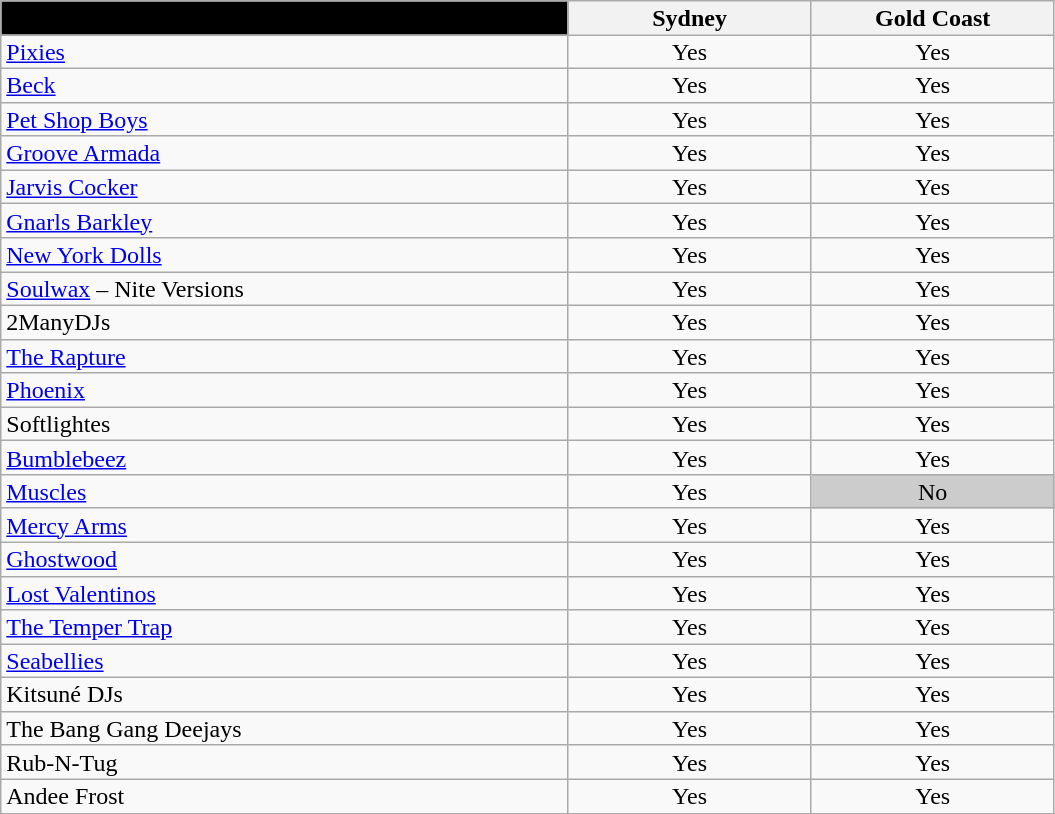<table class="wikitable sortable" style="font-size:1em; line-height:0.95em;">
<tr>
<th style="background-color:#000;" width=28%> </th>
<th width=12%>Sydney</th>
<th width=12%>Gold Coast</th>
</tr>
<tr align=center>
<td align=left><a href='#'>Pixies</a></td>
<td>Yes</td>
<td>Yes</td>
</tr>
<tr align=center>
<td align=left><a href='#'>Beck</a></td>
<td>Yes</td>
<td>Yes</td>
</tr>
<tr align=center>
<td align=left><a href='#'>Pet Shop Boys</a></td>
<td>Yes</td>
<td>Yes</td>
</tr>
<tr align=center>
<td align=left><a href='#'>Groove Armada</a></td>
<td>Yes</td>
<td>Yes</td>
</tr>
<tr align=center>
<td align=left><a href='#'>Jarvis Cocker</a></td>
<td>Yes</td>
<td>Yes</td>
</tr>
<tr align=center>
<td align=left><a href='#'>Gnarls Barkley</a></td>
<td>Yes</td>
<td>Yes</td>
</tr>
<tr align=center>
<td align=left><a href='#'>New York Dolls</a></td>
<td>Yes</td>
<td>Yes</td>
</tr>
<tr align=center>
<td align=left><a href='#'>Soulwax</a> – Nite Versions</td>
<td>Yes</td>
<td>Yes</td>
</tr>
<tr align=center>
<td align=left>2ManyDJs</td>
<td>Yes</td>
<td>Yes</td>
</tr>
<tr align=center>
<td align=left><a href='#'>The Rapture</a></td>
<td>Yes</td>
<td>Yes</td>
</tr>
<tr align=center>
<td align=left><a href='#'>Phoenix</a></td>
<td>Yes</td>
<td>Yes</td>
</tr>
<tr align=center>
<td align=left>Softlightes</td>
<td>Yes</td>
<td>Yes</td>
</tr>
<tr align=center>
<td align=left><a href='#'>Bumblebeez</a></td>
<td>Yes</td>
<td>Yes</td>
</tr>
<tr align=center>
<td align=left><a href='#'>Muscles</a></td>
<td>Yes</td>
<td bgcolor="#cccccc">No</td>
</tr>
<tr align=center>
<td align=left><a href='#'>Mercy Arms</a></td>
<td>Yes</td>
<td>Yes</td>
</tr>
<tr align=center>
<td align=left><a href='#'>Ghostwood</a></td>
<td>Yes</td>
<td>Yes</td>
</tr>
<tr align=center>
<td align=left><a href='#'>Lost Valentinos</a></td>
<td>Yes</td>
<td>Yes</td>
</tr>
<tr align=center>
<td align=left><a href='#'>The Temper Trap</a></td>
<td>Yes</td>
<td>Yes</td>
</tr>
<tr align=center>
<td align=left><a href='#'>Seabellies</a></td>
<td>Yes</td>
<td>Yes</td>
</tr>
<tr align=center>
<td align=left>Kitsuné DJs</td>
<td>Yes</td>
<td>Yes</td>
</tr>
<tr align=center>
<td align=left>The Bang Gang Deejays</td>
<td>Yes</td>
<td>Yes</td>
</tr>
<tr align=center>
<td align=left>Rub-N-Tug</td>
<td>Yes</td>
<td>Yes</td>
</tr>
<tr align=center>
<td align=left>Andee Frost</td>
<td>Yes</td>
<td>Yes</td>
</tr>
<tr align=center>
</tr>
</table>
